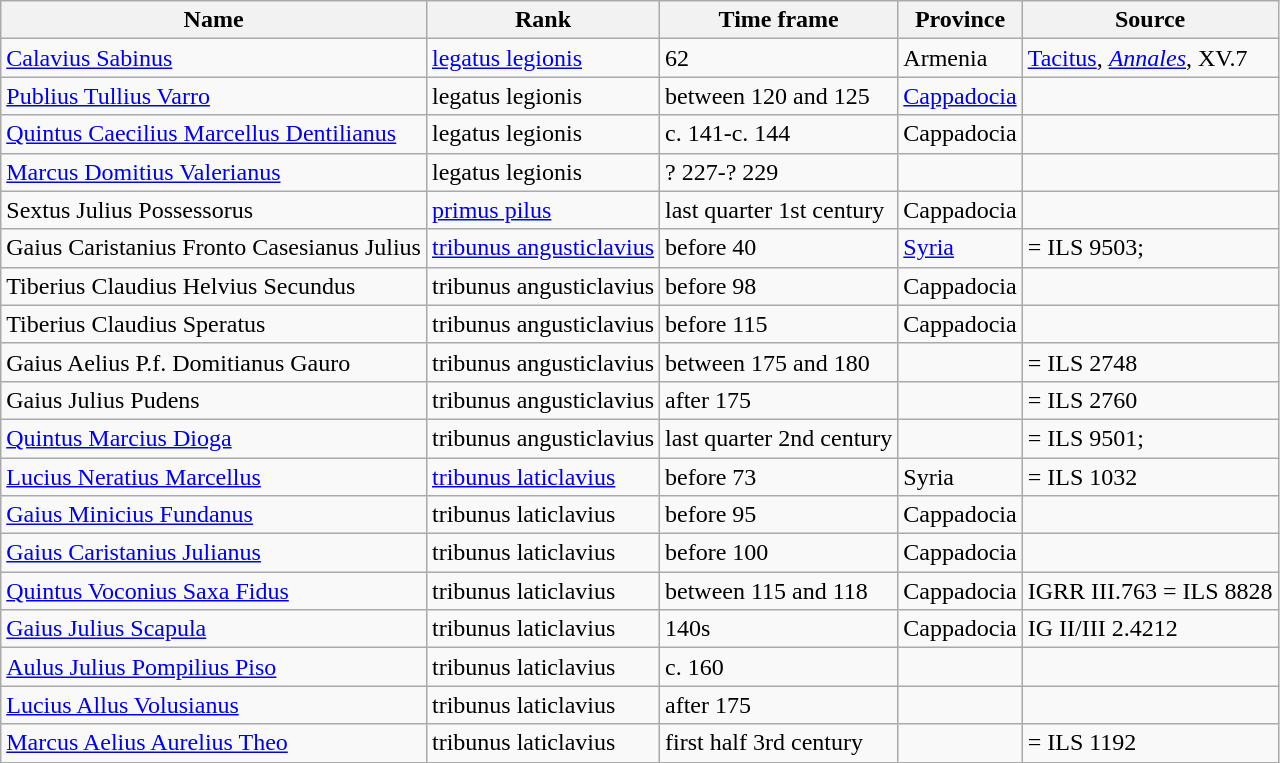<table class="wikitable sortable">
<tr style="vertical-align: top;">
<th>Name</th>
<th>Rank</th>
<th>Time frame</th>
<th>Province</th>
<th>Source</th>
</tr>
<tr>
<td><a href='#'>Calavius Sabinus</a></td>
<td><a href='#'>legatus legionis</a></td>
<td>62</td>
<td>Armenia</td>
<td><a href='#'>Tacitus</a>, <em><a href='#'>Annales</a></em>, XV.7</td>
</tr>
<tr>
<td><a href='#'>Publius Tullius Varro</a></td>
<td>legatus legionis</td>
<td>between 120 and 125</td>
<td><a href='#'>Cappadocia</a></td>
<td></td>
</tr>
<tr>
<td><a href='#'>Quintus Caecilius Marcellus Dentilianus</a></td>
<td>legatus legionis</td>
<td>c. 141-c. 144</td>
<td>Cappadocia</td>
<td></td>
</tr>
<tr>
<td><a href='#'>Marcus Domitius Valerianus</a></td>
<td>legatus legionis</td>
<td>? 227-? 229</td>
<td></td>
<td></td>
</tr>
<tr>
<td>Sextus Julius Possessorus</td>
<td><a href='#'>primus pilus</a></td>
<td>last quarter 1st century</td>
<td>Cappadocia</td>
<td></td>
</tr>
<tr>
<td>Gaius Caristanius Fronto Casesianus Julius</td>
<td><a href='#'>tribunus angusticlavius</a></td>
<td>before 40</td>
<td><a href='#'>Syria</a></td>
<td> = ILS 9503; </td>
</tr>
<tr>
<td>Tiberius Claudius Helvius Secundus</td>
<td>tribunus angusticlavius</td>
<td>before 98</td>
<td>Cappadocia</td>
<td></td>
</tr>
<tr>
<td>Tiberius Claudius Speratus</td>
<td>tribunus angusticlavius</td>
<td>before 115</td>
<td>Cappadocia</td>
<td></td>
</tr>
<tr>
<td>Gaius Aelius P.f. Domitianus Gauro</td>
<td>tribunus angusticlavius</td>
<td>between 175 and 180</td>
<td></td>
<td> = ILS 2748</td>
</tr>
<tr>
<td>Gaius Julius Pudens</td>
<td>tribunus angusticlavius</td>
<td>after 175</td>
<td></td>
<td> = ILS 2760</td>
</tr>
<tr>
<td><a href='#'>Quintus Marcius Dioga</a></td>
<td>tribunus angusticlavius</td>
<td>last quarter 2nd century</td>
<td></td>
<td> = ILS 9501; </td>
</tr>
<tr>
<td><a href='#'>Lucius Neratius Marcellus</a></td>
<td><a href='#'>tribunus laticlavius</a></td>
<td>before 73</td>
<td>Syria</td>
<td> = ILS 1032</td>
</tr>
<tr>
<td><a href='#'>Gaius Minicius Fundanus</a></td>
<td>tribunus laticlavius</td>
<td>before 95</td>
<td>Cappadocia</td>
<td></td>
</tr>
<tr>
<td><a href='#'>Gaius Caristanius Julianus</a></td>
<td>tribunus laticlavius</td>
<td>before 100</td>
<td>Cappadocia</td>
<td></td>
</tr>
<tr>
<td><a href='#'>Quintus Voconius Saxa Fidus</a></td>
<td>tribunus laticlavius</td>
<td>between 115 and 118</td>
<td>Cappadocia</td>
<td>IGRR III.763 = ILS 8828</td>
</tr>
<tr>
<td><a href='#'>Gaius Julius Scapula</a></td>
<td>tribunus laticlavius</td>
<td>140s</td>
<td>Cappadocia</td>
<td>IG II/III 2.4212</td>
</tr>
<tr>
<td><a href='#'>Aulus Julius Pompilius Piso</a></td>
<td>tribunus laticlavius</td>
<td>c. 160</td>
<td></td>
<td></td>
</tr>
<tr>
<td><a href='#'>Lucius Allus Volusianus</a></td>
<td>tribunus laticlavius</td>
<td>after 175</td>
<td></td>
<td></td>
</tr>
<tr>
<td><a href='#'>Marcus Aelius Aurelius Theo</a></td>
<td>tribunus laticlavius</td>
<td>first half 3rd century</td>
<td></td>
<td> = ILS 1192</td>
</tr>
</table>
